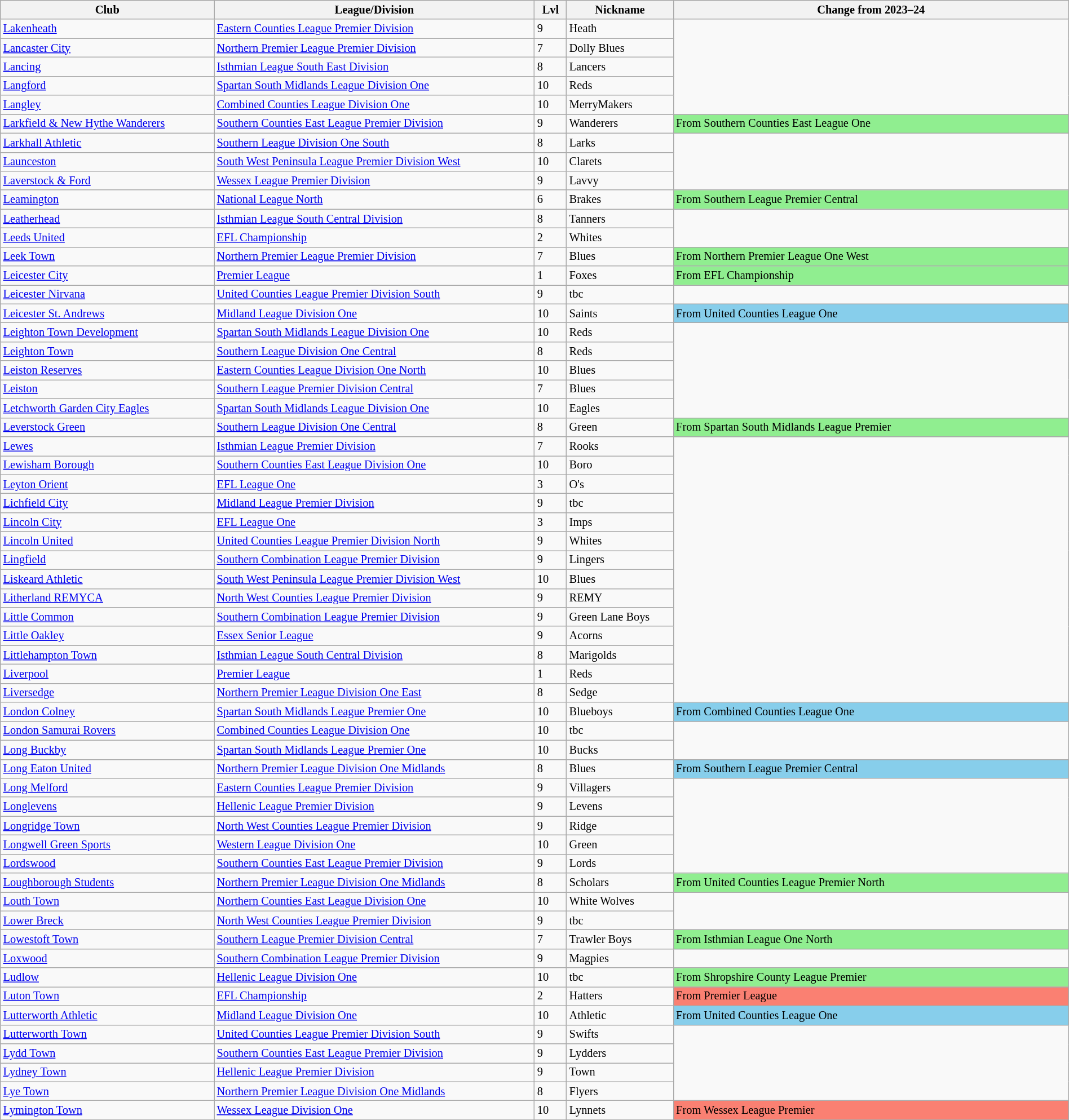<table class="wikitable sortable" width=100% style="font-size:85%">
<tr>
<th width=20%>Club</th>
<th width=30%>League/Division</th>
<th width=3%>Lvl</th>
<th width=10%>Nickname</th>
<th width=37%>Change from 2023–24</th>
</tr>
<tr>
<td><a href='#'>Lakenheath</a></td>
<td><a href='#'>Eastern Counties League Premier Division</a></td>
<td>9</td>
<td>Heath</td>
</tr>
<tr>
<td><a href='#'>Lancaster City</a></td>
<td><a href='#'>Northern Premier League Premier Division</a></td>
<td>7</td>
<td>Dolly Blues</td>
</tr>
<tr>
<td><a href='#'>Lancing</a></td>
<td><a href='#'>Isthmian League South East Division</a></td>
<td>8</td>
<td>Lancers</td>
</tr>
<tr>
<td><a href='#'>Langford</a></td>
<td><a href='#'>Spartan South Midlands League Division One</a></td>
<td>10</td>
<td>Reds</td>
</tr>
<tr>
<td><a href='#'>Langley</a></td>
<td><a href='#'>Combined Counties League Division One</a></td>
<td>10</td>
<td>MerryMakers</td>
</tr>
<tr>
<td><a href='#'>Larkfield & New Hythe Wanderers</a></td>
<td><a href='#'>Southern Counties East League Premier Division</a></td>
<td>9</td>
<td>Wanderers</td>
<td style="background:lightgreen">From Southern Counties East League One</td>
</tr>
<tr>
<td><a href='#'>Larkhall Athletic</a></td>
<td><a href='#'>Southern League Division One South</a></td>
<td>8</td>
<td>Larks</td>
</tr>
<tr>
<td><a href='#'>Launceston</a></td>
<td><a href='#'>South West Peninsula League Premier Division West</a></td>
<td>10</td>
<td>Clarets</td>
</tr>
<tr>
<td><a href='#'>Laverstock & Ford</a></td>
<td><a href='#'>Wessex League Premier Division</a></td>
<td>9</td>
<td>Lavvy</td>
</tr>
<tr>
<td><a href='#'>Leamington</a></td>
<td><a href='#'>National League North</a></td>
<td>6</td>
<td>Brakes</td>
<td style="background:lightgreen">From Southern League Premier Central</td>
</tr>
<tr>
<td><a href='#'>Leatherhead</a></td>
<td><a href='#'>Isthmian League South Central Division</a></td>
<td>8</td>
<td>Tanners</td>
</tr>
<tr>
<td><a href='#'>Leeds United</a></td>
<td><a href='#'>EFL Championship</a></td>
<td>2</td>
<td>Whites</td>
</tr>
<tr>
<td><a href='#'>Leek Town</a></td>
<td><a href='#'>Northern Premier League Premier Division</a></td>
<td>7</td>
<td>Blues</td>
<td style="background:lightgreen">From Northern Premier League One West</td>
</tr>
<tr>
<td><a href='#'>Leicester City</a></td>
<td><a href='#'>Premier League</a></td>
<td>1</td>
<td>Foxes</td>
<td style="background:lightgreen">From EFL Championship</td>
</tr>
<tr>
<td><a href='#'>Leicester Nirvana</a></td>
<td><a href='#'>United Counties League Premier Division South</a></td>
<td>9</td>
<td>tbc</td>
</tr>
<tr>
<td><a href='#'>Leicester St. Andrews</a></td>
<td><a href='#'>Midland League Division One</a></td>
<td>10</td>
<td>Saints</td>
<td style="background:skyblue">From United Counties League One</td>
</tr>
<tr>
<td><a href='#'>Leighton Town Development</a></td>
<td><a href='#'>Spartan South Midlands League Division One</a></td>
<td>10</td>
<td>Reds</td>
</tr>
<tr>
<td><a href='#'>Leighton Town</a></td>
<td><a href='#'>Southern League Division One Central</a></td>
<td>8</td>
<td>Reds</td>
</tr>
<tr>
<td><a href='#'>Leiston Reserves</a></td>
<td><a href='#'>Eastern Counties League Division One North</a></td>
<td>10</td>
<td>Blues</td>
</tr>
<tr>
<td><a href='#'>Leiston</a></td>
<td><a href='#'>Southern League Premier Division Central</a></td>
<td>7</td>
<td>Blues</td>
</tr>
<tr>
<td><a href='#'>Letchworth Garden City Eagles</a></td>
<td><a href='#'>Spartan South Midlands League Division One</a></td>
<td>10</td>
<td>Eagles</td>
</tr>
<tr>
<td><a href='#'>Leverstock Green</a></td>
<td><a href='#'>Southern League Division One Central</a></td>
<td>8</td>
<td>Green</td>
<td style="background:lightgreen">From Spartan South Midlands League Premier</td>
</tr>
<tr>
<td><a href='#'>Lewes</a></td>
<td><a href='#'>Isthmian League Premier Division</a></td>
<td>7</td>
<td>Rooks</td>
</tr>
<tr>
<td><a href='#'>Lewisham Borough</a></td>
<td><a href='#'>Southern Counties East League Division One</a></td>
<td>10</td>
<td>Boro</td>
</tr>
<tr>
<td><a href='#'>Leyton Orient</a></td>
<td><a href='#'>EFL League One</a></td>
<td>3</td>
<td>O's</td>
</tr>
<tr>
<td><a href='#'>Lichfield City</a></td>
<td><a href='#'>Midland League Premier Division</a></td>
<td>9</td>
<td>tbc</td>
</tr>
<tr>
<td><a href='#'>Lincoln City</a></td>
<td><a href='#'>EFL League One</a></td>
<td>3</td>
<td>Imps</td>
</tr>
<tr>
<td><a href='#'>Lincoln United</a></td>
<td><a href='#'>United Counties League Premier Division North</a></td>
<td>9</td>
<td>Whites</td>
</tr>
<tr>
<td><a href='#'>Lingfield</a></td>
<td><a href='#'>Southern Combination League Premier Division</a></td>
<td>9</td>
<td>Lingers</td>
</tr>
<tr>
<td><a href='#'>Liskeard Athletic</a></td>
<td><a href='#'>South West Peninsula League Premier Division West</a></td>
<td>10</td>
<td>Blues</td>
</tr>
<tr>
<td><a href='#'>Litherland REMYCA</a></td>
<td><a href='#'>North West Counties League Premier Division</a></td>
<td>9</td>
<td>REMY</td>
</tr>
<tr>
<td><a href='#'>Little Common</a></td>
<td><a href='#'>Southern Combination League Premier Division</a></td>
<td>9</td>
<td>Green Lane Boys</td>
</tr>
<tr>
<td><a href='#'>Little Oakley</a></td>
<td><a href='#'>Essex Senior League</a></td>
<td>9</td>
<td>Acorns</td>
</tr>
<tr>
<td><a href='#'>Littlehampton Town</a></td>
<td><a href='#'>Isthmian League South Central Division</a></td>
<td>8</td>
<td>Marigolds</td>
</tr>
<tr>
<td><a href='#'>Liverpool</a></td>
<td><a href='#'>Premier League</a></td>
<td>1</td>
<td>Reds</td>
</tr>
<tr>
<td><a href='#'>Liversedge</a></td>
<td><a href='#'>Northern Premier League Division One East</a></td>
<td>8</td>
<td>Sedge</td>
</tr>
<tr>
<td><a href='#'>London Colney</a></td>
<td><a href='#'>Spartan South Midlands League Premier One</a></td>
<td>10</td>
<td>Blueboys</td>
<td style="background:skyblue">From Combined Counties League One</td>
</tr>
<tr>
<td><a href='#'>London Samurai Rovers</a></td>
<td><a href='#'>Combined Counties League Division One</a></td>
<td>10</td>
<td>tbc</td>
</tr>
<tr>
<td><a href='#'>Long Buckby</a></td>
<td><a href='#'>Spartan South Midlands League Premier One</a></td>
<td>10</td>
<td>Bucks</td>
</tr>
<tr>
<td><a href='#'>Long Eaton United</a></td>
<td><a href='#'>Northern Premier League Division One Midlands</a></td>
<td>8</td>
<td>Blues</td>
<td style="background:skyblue">From Southern League Premier Central</td>
</tr>
<tr>
<td><a href='#'>Long Melford</a></td>
<td><a href='#'>Eastern Counties League Premier Division</a></td>
<td>9</td>
<td>Villagers</td>
</tr>
<tr>
<td><a href='#'>Longlevens</a></td>
<td><a href='#'>Hellenic League Premier Division</a></td>
<td>9</td>
<td>Levens</td>
</tr>
<tr>
<td><a href='#'>Longridge Town</a></td>
<td><a href='#'>North West Counties League Premier Division</a></td>
<td>9</td>
<td>Ridge</td>
</tr>
<tr>
<td><a href='#'>Longwell Green Sports</a></td>
<td><a href='#'>Western League Division One</a></td>
<td>10</td>
<td>Green</td>
</tr>
<tr>
<td><a href='#'>Lordswood</a></td>
<td><a href='#'>Southern Counties East League Premier Division</a></td>
<td>9</td>
<td>Lords</td>
</tr>
<tr>
<td><a href='#'>Loughborough Students</a></td>
<td><a href='#'>Northern Premier League Division One Midlands</a></td>
<td>8</td>
<td>Scholars</td>
<td style="background:lightgreen">From United Counties League Premier North</td>
</tr>
<tr>
<td><a href='#'>Louth Town</a></td>
<td><a href='#'>Northern Counties East League Division One</a></td>
<td>10</td>
<td>White Wolves</td>
</tr>
<tr>
<td><a href='#'>Lower Breck</a></td>
<td><a href='#'>North West Counties League Premier Division</a></td>
<td>9</td>
<td>tbc</td>
</tr>
<tr>
<td><a href='#'>Lowestoft Town</a></td>
<td><a href='#'>Southern League Premier Division Central</a></td>
<td>7</td>
<td>Trawler Boys</td>
<td style="background:lightgreen">From Isthmian League One North</td>
</tr>
<tr>
<td><a href='#'>Loxwood</a></td>
<td><a href='#'>Southern Combination League Premier Division</a></td>
<td>9</td>
<td>Magpies</td>
</tr>
<tr>
<td><a href='#'>Ludlow</a></td>
<td><a href='#'>Hellenic League Division One</a></td>
<td>10</td>
<td>tbc</td>
<td style="background:lightgreen">From Shropshire County League Premier</td>
</tr>
<tr>
<td><a href='#'>Luton Town</a></td>
<td><a href='#'>EFL Championship</a></td>
<td>2</td>
<td>Hatters</td>
<td style="background:salmon">From Premier League</td>
</tr>
<tr>
<td><a href='#'>Lutterworth Athletic</a></td>
<td><a href='#'>Midland League Division One</a></td>
<td>10</td>
<td>Athletic</td>
<td style="background:skyblue">From United Counties League One</td>
</tr>
<tr>
<td><a href='#'>Lutterworth Town</a></td>
<td><a href='#'>United Counties League Premier Division South</a></td>
<td>9</td>
<td>Swifts</td>
</tr>
<tr>
<td><a href='#'>Lydd Town</a></td>
<td><a href='#'>Southern Counties East League Premier Division</a></td>
<td>9</td>
<td>Lydders</td>
</tr>
<tr>
<td><a href='#'>Lydney Town</a></td>
<td><a href='#'>Hellenic League Premier Division</a></td>
<td>9</td>
<td>Town</td>
</tr>
<tr>
<td><a href='#'>Lye Town</a></td>
<td><a href='#'>Northern Premier League Division One Midlands</a></td>
<td>8</td>
<td>Flyers</td>
</tr>
<tr>
<td><a href='#'>Lymington Town</a></td>
<td><a href='#'>Wessex League Division One</a></td>
<td>10</td>
<td>Lynnets</td>
<td style="background:salmon">From Wessex League Premier</td>
</tr>
<tr>
</tr>
</table>
